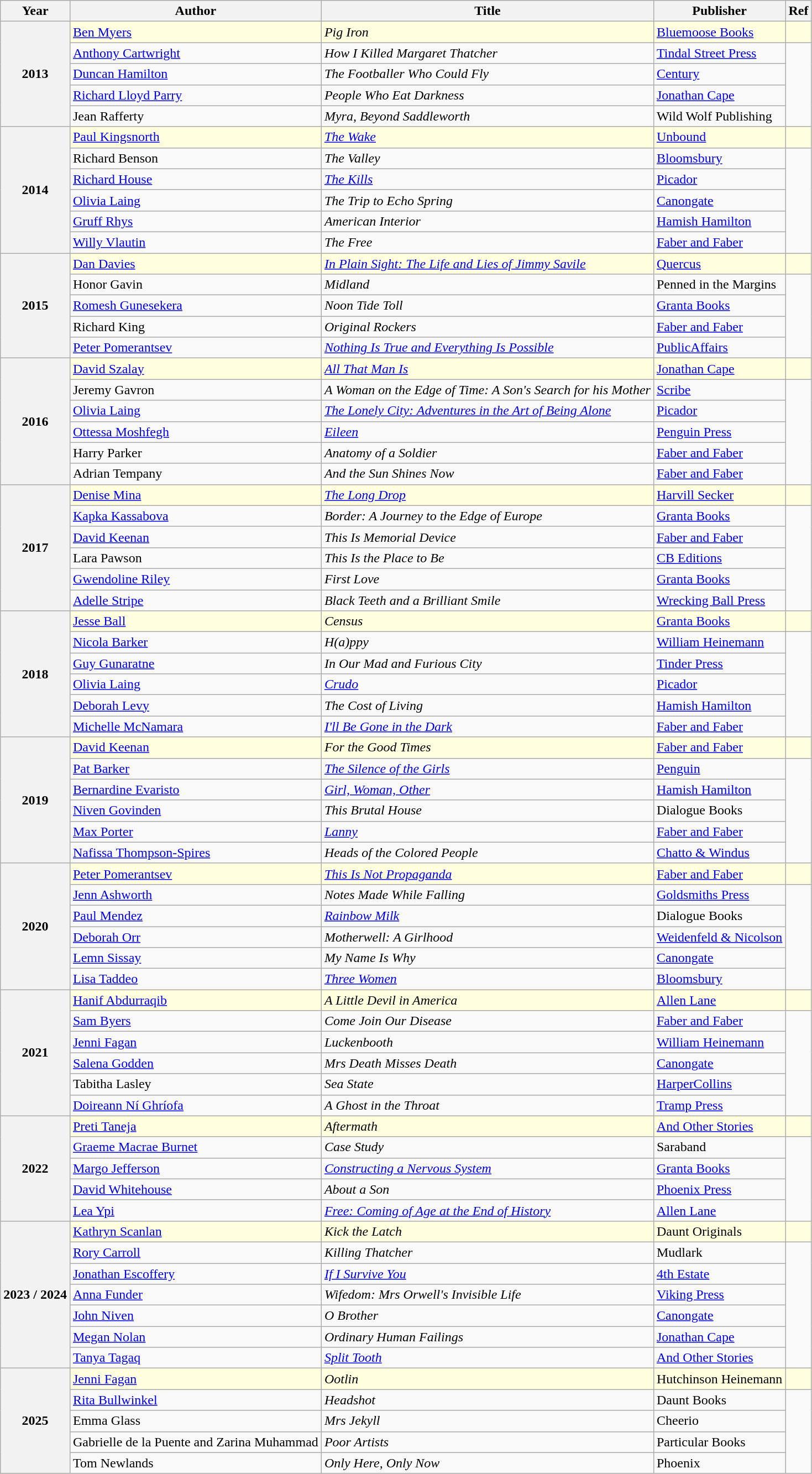<table class="wikitable sortable">
<tr>
<th>Year</th>
<th>Author</th>
<th>Title</th>
<th>Publisher</th>
<th>Ref</th>
</tr>
<tr style="background:lightyellow">
<th rowspan="5">2013</th>
<td><a href='#'>Ben Myers</a></td>
<td><em>Pig Iron</em></td>
<td><a href='#'>Bluemoose Books</a></td>
<td></td>
</tr>
<tr>
<td><a href='#'>Anthony Cartwright</a></td>
<td><em>How I Killed Margaret Thatcher</em></td>
<td><a href='#'>Tindal Street Press</a></td>
<td rowspan="4"></td>
</tr>
<tr>
<td><a href='#'>Duncan Hamilton</a></td>
<td><em>The Footballer Who Could Fly</em></td>
<td><a href='#'>Century</a></td>
</tr>
<tr>
<td><a href='#'>Richard Lloyd Parry</a></td>
<td><em>People Who Eat Darkness</em></td>
<td><a href='#'>Jonathan Cape</a></td>
</tr>
<tr>
<td>Jean Rafferty</td>
<td><em>Myra, Beyond Saddleworth</em></td>
<td>Wild Wolf Publishing</td>
</tr>
<tr style="background:lightyellow">
<th rowspan="6">2014</th>
<td><a href='#'>Paul Kingsnorth</a></td>
<td><em><a href='#'>The Wake</a></em></td>
<td><a href='#'>Unbound</a></td>
<td></td>
</tr>
<tr>
<td>Richard Benson</td>
<td><em>The Valley</em></td>
<td><a href='#'>Bloomsbury</a></td>
<td rowspan="5"></td>
</tr>
<tr>
<td><a href='#'>Richard House</a></td>
<td><em><a href='#'>The Kills</a></em></td>
<td><a href='#'>Picador</a></td>
</tr>
<tr>
<td><a href='#'>Olivia Laing</a></td>
<td><em>The Trip to Echo Spring</em></td>
<td><a href='#'>Canongate</a></td>
</tr>
<tr>
<td><a href='#'>Gruff Rhys</a></td>
<td><em>American Interior</em></td>
<td><a href='#'>Hamish Hamilton</a></td>
</tr>
<tr>
<td><a href='#'>Willy Vlautin</a></td>
<td><em>The Free</em></td>
<td><a href='#'>Faber and Faber</a></td>
</tr>
<tr style="background:lightyellow">
<th rowspan="5">2015</th>
<td><a href='#'>Dan Davies</a></td>
<td><em><a href='#'>In Plain Sight: The Life and Lies of Jimmy Savile</a></em></td>
<td><a href='#'>Quercus</a></td>
<td></td>
</tr>
<tr>
<td>Honor Gavin</td>
<td><em>Midland</em></td>
<td>Penned in the Margins</td>
<td rowspan="4"></td>
</tr>
<tr>
<td><a href='#'>Romesh Gunesekera</a></td>
<td><em>Noon Tide Toll</em></td>
<td><a href='#'>Granta Books</a></td>
</tr>
<tr>
<td>Richard King</td>
<td><em>Original Rockers</em></td>
<td><a href='#'>Faber and Faber</a></td>
</tr>
<tr>
<td><a href='#'>Peter Pomerantsev</a></td>
<td><em><a href='#'>Nothing Is True and Everything Is Possible</a></em></td>
<td><a href='#'>PublicAffairs</a></td>
</tr>
<tr style="background:lightyellow">
<th rowspan="6">2016</th>
<td><a href='#'>David Szalay</a></td>
<td><em><a href='#'>All That Man Is</a></em></td>
<td><a href='#'>Jonathan Cape</a></td>
<td></td>
</tr>
<tr>
<td>Jeremy Gavron</td>
<td><em>A Woman on the Edge of Time: A Son's Search for his Mother</em></td>
<td><a href='#'>Scribe</a></td>
<td rowspan="5"></td>
</tr>
<tr>
<td><a href='#'>Olivia Laing</a></td>
<td><em><a href='#'>The Lonely City: Adventures in the Art of Being Alone</a></em></td>
<td><a href='#'>Picador</a></td>
</tr>
<tr>
<td><a href='#'>Ottessa Moshfegh</a></td>
<td><em><a href='#'>Eileen</a></em></td>
<td><a href='#'>Penguin Press</a></td>
</tr>
<tr>
<td>Harry Parker</td>
<td><em>Anatomy of a Soldier</em></td>
<td><a href='#'>Faber and Faber</a></td>
</tr>
<tr>
<td>Adrian Tempany</td>
<td><em>And the Sun Shines Now</em></td>
<td><a href='#'>Faber and Faber</a></td>
</tr>
<tr style="background:lightyellow">
<th rowspan="6">2017</th>
<td><a href='#'>Denise Mina</a></td>
<td><em><a href='#'>The Long Drop</a></em></td>
<td><a href='#'>Harvill Secker</a></td>
<td></td>
</tr>
<tr>
<td><a href='#'>Kapka Kassabova</a></td>
<td><em>Border: A Journey to the Edge of Europe</em></td>
<td><a href='#'>Granta Books</a></td>
<td rowspan="5"></td>
</tr>
<tr>
<td><a href='#'>David Keenan</a></td>
<td><em>This Is Memorial Device</em></td>
<td><a href='#'>Faber and Faber</a></td>
</tr>
<tr>
<td>Lara Pawson</td>
<td><em>This Is the Place to Be</em></td>
<td><a href='#'>CB Editions</a></td>
</tr>
<tr>
<td><a href='#'>Gwendoline Riley</a></td>
<td><em>First Love</em></td>
<td><a href='#'>Granta Books</a></td>
</tr>
<tr>
<td><a href='#'>Adelle Stripe</a></td>
<td><em>Black Teeth and a Brilliant Smile</em></td>
<td><a href='#'>Wrecking Ball Press</a></td>
</tr>
<tr style="background:lightyellow">
<th rowspan="6">2018</th>
<td><a href='#'>Jesse Ball</a></td>
<td><em>Census</em></td>
<td><a href='#'>Granta Books</a></td>
<td></td>
</tr>
<tr>
<td><a href='#'>Nicola Barker</a></td>
<td><em>H(a)ppy</em></td>
<td><a href='#'>William Heinemann</a></td>
<td rowspan="5"></td>
</tr>
<tr>
<td><a href='#'>Guy Gunaratne</a></td>
<td><em>In Our Mad and Furious City</em></td>
<td><a href='#'>Tinder Press</a></td>
</tr>
<tr>
<td><a href='#'>Olivia Laing</a></td>
<td><em><a href='#'>Crudo</a></em></td>
<td><a href='#'>Picador</a></td>
</tr>
<tr>
<td><a href='#'>Deborah Levy</a></td>
<td><em>The Cost of Living</em></td>
<td><a href='#'>Hamish Hamilton</a></td>
</tr>
<tr>
<td><a href='#'>Michelle McNamara</a></td>
<td><em><a href='#'>I'll Be Gone in the Dark</a></em></td>
<td><a href='#'>Faber and Faber</a></td>
</tr>
<tr style="background:lightyellow">
<th rowspan="6">2019</th>
<td><a href='#'>David Keenan</a></td>
<td><em>For the Good Times</em></td>
<td><a href='#'>Faber and Faber</a></td>
<td></td>
</tr>
<tr>
<td><a href='#'>Pat Barker</a></td>
<td><em><a href='#'>The Silence of the Girls</a></em></td>
<td><a href='#'>Penguin</a></td>
<td rowspan="5"></td>
</tr>
<tr>
<td><a href='#'>Bernardine Evaristo</a></td>
<td><em><a href='#'>Girl, Woman, Other</a></em></td>
<td><a href='#'>Hamish Hamilton</a></td>
</tr>
<tr>
<td><a href='#'>Niven Govinden</a></td>
<td><em>This Brutal House</em></td>
<td>Dialogue Books</td>
</tr>
<tr>
<td><a href='#'>Max Porter</a></td>
<td><em><a href='#'>Lanny</a></em></td>
<td><a href='#'>Faber and Faber</a></td>
</tr>
<tr>
<td><a href='#'>Nafissa Thompson-Spires</a></td>
<td><em>Heads of the Colored People</em></td>
<td><a href='#'>Chatto & Windus</a></td>
</tr>
<tr style="background:lightyellow">
<th rowspan="6">2020</th>
<td><a href='#'>Peter Pomerantsev</a></td>
<td><em><a href='#'>This Is Not Propaganda</a></em></td>
<td><a href='#'>Faber and Faber</a></td>
<td></td>
</tr>
<tr>
<td><a href='#'>Jenn Ashworth</a></td>
<td><em>Notes Made While Falling</em></td>
<td><a href='#'>Goldsmiths Press</a></td>
<td rowspan="5"></td>
</tr>
<tr>
<td><a href='#'>Paul Mendez</a></td>
<td><em><a href='#'>Rainbow Milk</a></em></td>
<td>Dialogue Books</td>
</tr>
<tr>
<td><a href='#'>Deborah Orr</a></td>
<td><em>Motherwell: A Girlhood</em></td>
<td><a href='#'>Weidenfeld & Nicolson</a></td>
</tr>
<tr>
<td><a href='#'>Lemn Sissay</a></td>
<td><em>My Name Is Why</em></td>
<td><a href='#'>Canongate</a></td>
</tr>
<tr>
<td><a href='#'>Lisa Taddeo</a></td>
<td><em><a href='#'>Three Women</a></em></td>
<td><a href='#'>Bloomsbury</a></td>
</tr>
<tr style="background:lightyellow">
<th rowspan="6">2021</th>
<td><a href='#'>Hanif Abdurraqib</a></td>
<td><em>A Little Devil in America</em></td>
<td><a href='#'>Allen Lane</a></td>
<td></td>
</tr>
<tr>
<td><a href='#'>Sam Byers</a></td>
<td><em>Come Join Our Disease</em></td>
<td><a href='#'>Faber and Faber</a></td>
<td rowspan="5"></td>
</tr>
<tr>
<td><a href='#'>Jenni Fagan</a></td>
<td><em>Luckenbooth</em></td>
<td><a href='#'>William Heinemann</a></td>
</tr>
<tr>
<td><a href='#'>Salena Godden</a></td>
<td><em>Mrs Death Misses Death</em></td>
<td><a href='#'>Canongate</a></td>
</tr>
<tr>
<td>Tabitha Lasley</td>
<td><em>Sea State</em></td>
<td><a href='#'>HarperCollins</a></td>
</tr>
<tr>
<td><a href='#'>Doireann Ní Ghríofa</a></td>
<td><em>A Ghost in the Throat</em></td>
<td><a href='#'>Tramp Press</a></td>
</tr>
<tr style="background:lightyellow">
<th rowspan="5">2022</th>
<td><a href='#'>Preti Taneja</a></td>
<td><em>Aftermath</em></td>
<td><a href='#'>And Other Stories</a></td>
<td></td>
</tr>
<tr>
<td><a href='#'>Graeme Macrae Burnet</a></td>
<td><em>Case Study</em></td>
<td>Saraband</td>
<td rowspan="4"></td>
</tr>
<tr>
<td><a href='#'>Margo Jefferson</a></td>
<td><em><a href='#'>Constructing a Nervous System</a></em></td>
<td><a href='#'>Granta Books</a></td>
</tr>
<tr>
<td><a href='#'>David Whitehouse</a></td>
<td><em>About a Son</em></td>
<td><a href='#'>Phoenix Press</a></td>
</tr>
<tr>
<td><a href='#'>Lea Ypi</a></td>
<td><em><a href='#'>Free: Coming of Age at the End of History</a></em></td>
<td><a href='#'>Allen Lane</a></td>
</tr>
<tr style="background:lightyellow">
<th rowspan="7">2023 / 2024</th>
<td><a href='#'>Kathryn Scanlan</a></td>
<td><em>Kick the Latch</em></td>
<td>Daunt Originals</td>
<td></td>
</tr>
<tr>
<td><a href='#'>Rory Carroll</a></td>
<td><em>Killing Thatcher</em></td>
<td>Mudlark</td>
<td rowspan="6"></td>
</tr>
<tr>
<td><a href='#'>Jonathan Escoffery</a></td>
<td><em><a href='#'>If I Survive You</a></em></td>
<td><a href='#'>4th Estate</a></td>
</tr>
<tr>
<td><a href='#'>Anna Funder</a></td>
<td><em>Wifedom: Mrs Orwell's Invisible Life</em></td>
<td><a href='#'>Viking Press</a></td>
</tr>
<tr>
<td><a href='#'>John Niven</a></td>
<td><em>O Brother</em></td>
<td><a href='#'>Canongate</a></td>
</tr>
<tr>
<td><a href='#'>Megan Nolan</a></td>
<td><em>Ordinary Human Failings</em></td>
<td><a href='#'>Jonathan Cape</a></td>
</tr>
<tr>
<td><a href='#'>Tanya Tagaq</a></td>
<td><em><a href='#'>Split Tooth</a></em></td>
<td><a href='#'>And Other Stories</a></td>
</tr>
<tr style="background:lightyellow">
<th rowspan="5">2025</th>
<td><a href='#'>Jenni Fagan</a></td>
<td><em>Ootlin</em></td>
<td>Hutchinson Heinemann</td>
<td></td>
</tr>
<tr>
<td><a href='#'>Rita Bullwinkel</a></td>
<td><em>Headshot</em></td>
<td>Daunt Books</td>
<td rowspan="4"></td>
</tr>
<tr>
<td>Emma Glass</td>
<td><em>Mrs Jekyll</em></td>
<td>Cheerio</td>
</tr>
<tr>
<td>Gabrielle de la Puente and Zarina Muhammad</td>
<td><em>Poor Artists</em></td>
<td>Particular Books</td>
</tr>
<tr>
<td>Tom Newlands</td>
<td><em>Only Here, Only Now</em></td>
<td>Phoenix</td>
</tr>
</table>
